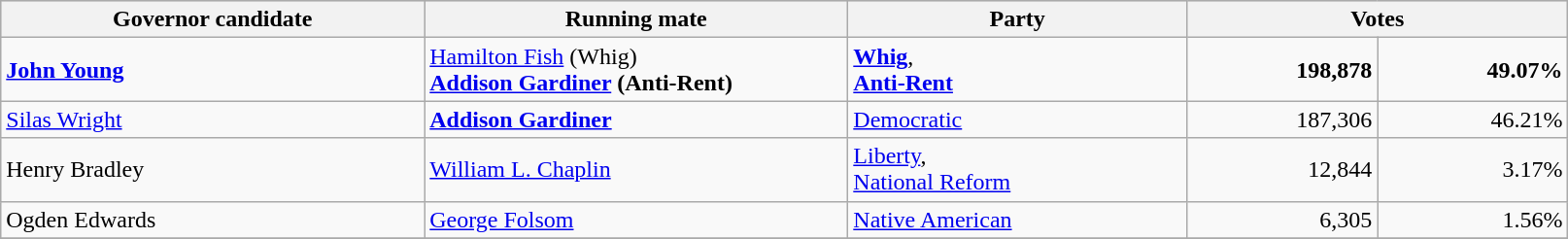<table class=wikitable>
<tr bgcolor=lightgrey>
<th width="20%">Governor candidate</th>
<th width="20%">Running mate</th>
<th width="16%">Party</th>
<th width="18%" colspan="2">Votes</th>
</tr>
<tr>
<td><strong><a href='#'>John Young</a></strong></td>
<td><a href='#'>Hamilton Fish</a> (Whig) <br><strong><a href='#'>Addison Gardiner</a> (Anti-Rent)</strong></td>
<td><strong><a href='#'>Whig</a></strong>, <br> <strong><a href='#'>Anti-Rent</a></strong></td>
<td align="right"><strong>198,878</strong></td>
<td align="right"><strong>49.07%</strong></td>
</tr>
<tr>
<td><a href='#'>Silas Wright</a></td>
<td><strong><a href='#'>Addison Gardiner</a></strong></td>
<td><a href='#'>Democratic</a></td>
<td align="right">187,306</td>
<td align="right">46.21%</td>
</tr>
<tr>
<td>Henry Bradley</td>
<td><a href='#'>William L. Chaplin</a></td>
<td><a href='#'>Liberty</a>, <br><a href='#'>National Reform</a></td>
<td align="right">12,844</td>
<td align="right">3.17%</td>
</tr>
<tr>
<td>Ogden Edwards</td>
<td><a href='#'>George Folsom</a></td>
<td><a href='#'>Native American</a></td>
<td align="right">6,305</td>
<td align="right">1.56%</td>
</tr>
<tr>
</tr>
</table>
